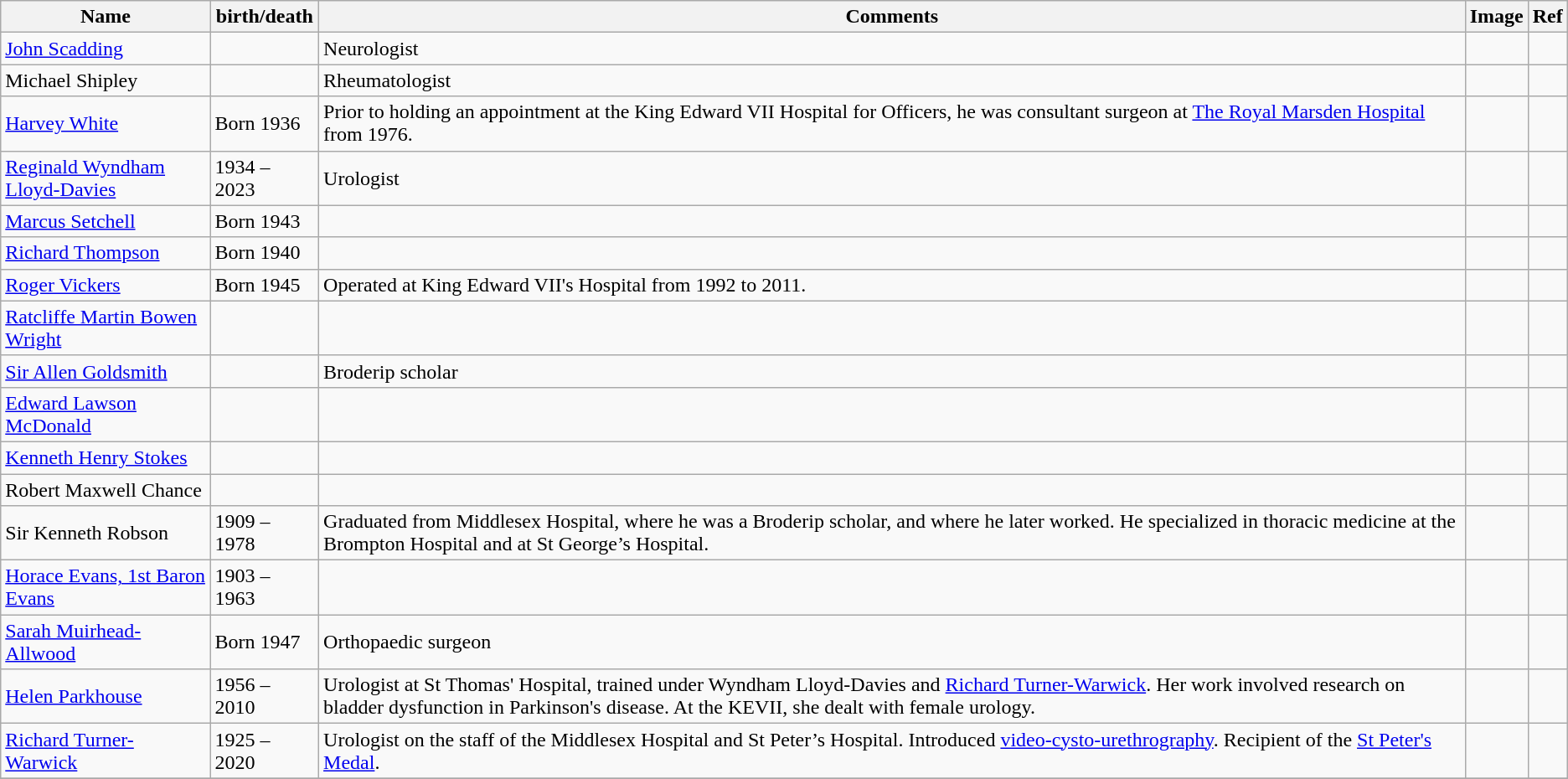<table class="wikitable">
<tr>
<th>Name</th>
<th>birth/death</th>
<th>Comments</th>
<th>Image</th>
<th>Ref</th>
</tr>
<tr>
<td><a href='#'>John Scadding</a></td>
<td></td>
<td>Neurologist</td>
<td></td>
<td></td>
</tr>
<tr>
<td>Michael Shipley</td>
<td></td>
<td>Rheumatologist</td>
<td></td>
<td></td>
</tr>
<tr>
<td><a href='#'>Harvey White</a></td>
<td>Born 1936</td>
<td>Prior to holding an appointment at the King Edward VII Hospital for Officers, he was consultant surgeon at <a href='#'>The Royal Marsden Hospital</a> from 1976.</td>
<td></td>
<td></td>
</tr>
<tr>
<td><a href='#'>Reginald Wyndham Lloyd-Davies</a></td>
<td>1934 – 2023</td>
<td>Urologist</td>
<td></td>
<td></td>
</tr>
<tr>
<td><a href='#'>Marcus Setchell</a></td>
<td>Born 1943</td>
<td></td>
<td></td>
<td></td>
</tr>
<tr>
<td><a href='#'>Richard Thompson</a></td>
<td>Born 1940</td>
<td></td>
<td></td>
<td></td>
</tr>
<tr>
<td><a href='#'>Roger Vickers</a></td>
<td>Born 1945</td>
<td>Operated at King Edward VII's Hospital from 1992 to 2011.</td>
<td></td>
<td></td>
</tr>
<tr>
<td><a href='#'>Ratcliffe Martin Bowen Wright</a></td>
<td></td>
<td></td>
<td></td>
<td></td>
</tr>
<tr>
<td><a href='#'>Sir Allen Goldsmith</a></td>
<td></td>
<td>Broderip scholar</td>
<td></td>
<td></td>
</tr>
<tr>
<td><a href='#'>Edward Lawson McDonald</a></td>
<td></td>
<td></td>
<td></td>
<td></td>
</tr>
<tr>
<td><a href='#'>Kenneth Henry Stokes</a></td>
<td></td>
<td></td>
<td></td>
<td></td>
</tr>
<tr>
<td>Robert Maxwell Chance</td>
<td></td>
<td></td>
<td></td>
<td></td>
</tr>
<tr>
<td>Sir Kenneth Robson</td>
<td>1909 – 1978</td>
<td>Graduated from Middlesex Hospital, where he was a Broderip scholar, and where he later worked. He specialized in thoracic medicine at the Brompton Hospital and at St George’s Hospital.</td>
<td></td>
<td></td>
</tr>
<tr>
<td><a href='#'>Horace Evans, 1st Baron Evans</a></td>
<td>1903 – 1963</td>
<td></td>
<td></td>
<td></td>
</tr>
<tr>
<td><a href='#'>Sarah Muirhead-Allwood</a></td>
<td>Born 1947</td>
<td>Orthopaedic surgeon</td>
<td></td>
<td></td>
</tr>
<tr>
<td><a href='#'>Helen Parkhouse</a></td>
<td>1956 – 2010</td>
<td>Urologist at St Thomas' Hospital, trained under Wyndham Lloyd-Davies and <a href='#'>Richard Turner-Warwick</a>. Her work involved research on bladder dysfunction in Parkinson's disease. At the KEVII, she dealt with female urology.</td>
<td></td>
<td></td>
</tr>
<tr>
<td><a href='#'>Richard Turner-Warwick</a></td>
<td>1925 – 2020</td>
<td>Urologist on the staff of the Middlesex Hospital and St Peter’s Hospital. Introduced <a href='#'>video-cysto-urethrography</a>. Recipient of the <a href='#'>St Peter's Medal</a>.</td>
<td></td>
<td></td>
</tr>
<tr>
</tr>
</table>
